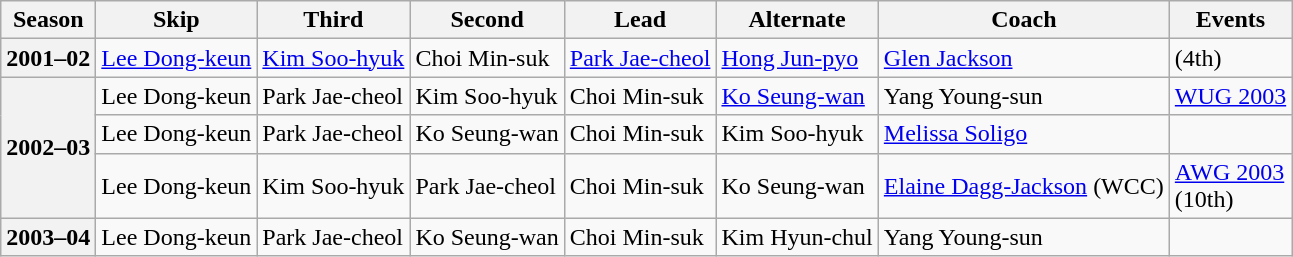<table class="wikitable">
<tr>
<th scope="col">Season</th>
<th scope="col">Skip</th>
<th scope="col">Third</th>
<th scope="col">Second</th>
<th scope="col">Lead</th>
<th scope="col">Alternate</th>
<th scope="col">Coach</th>
<th scope="col">Events</th>
</tr>
<tr>
<th scope="row">2001–02</th>
<td><a href='#'>Lee Dong-keun</a></td>
<td><a href='#'>Kim Soo-hyuk</a></td>
<td>Choi Min-suk</td>
<td><a href='#'>Park Jae-cheol</a></td>
<td><a href='#'>Hong Jun-pyo</a></td>
<td><a href='#'>Glen Jackson</a></td>
<td> (4th)</td>
</tr>
<tr>
<th scope="row" rowspan=3>2002–03</th>
<td>Lee Dong-keun</td>
<td>Park Jae-cheol</td>
<td>Kim Soo-hyuk</td>
<td>Choi Min-suk</td>
<td><a href='#'>Ko Seung-wan</a></td>
<td>Yang Young-sun</td>
<td><a href='#'>WUG 2003</a> </td>
</tr>
<tr>
<td>Lee Dong-keun</td>
<td>Park Jae-cheol</td>
<td>Ko Seung-wan</td>
<td>Choi Min-suk</td>
<td>Kim Soo-hyuk</td>
<td><a href='#'>Melissa Soligo</a></td>
<td> </td>
</tr>
<tr>
<td>Lee Dong-keun</td>
<td>Kim Soo-hyuk</td>
<td>Park Jae-cheol</td>
<td>Choi Min-suk</td>
<td>Ko Seung-wan</td>
<td><a href='#'>Elaine Dagg-Jackson</a> (WCC)</td>
<td><a href='#'>AWG 2003</a> <br> (10th)</td>
</tr>
<tr>
<th scope="row">2003–04</th>
<td>Lee Dong-keun</td>
<td>Park Jae-cheol</td>
<td>Ko Seung-wan</td>
<td>Choi Min-suk</td>
<td>Kim Hyun-chul</td>
<td>Yang Young-sun</td>
<td> </td>
</tr>
</table>
